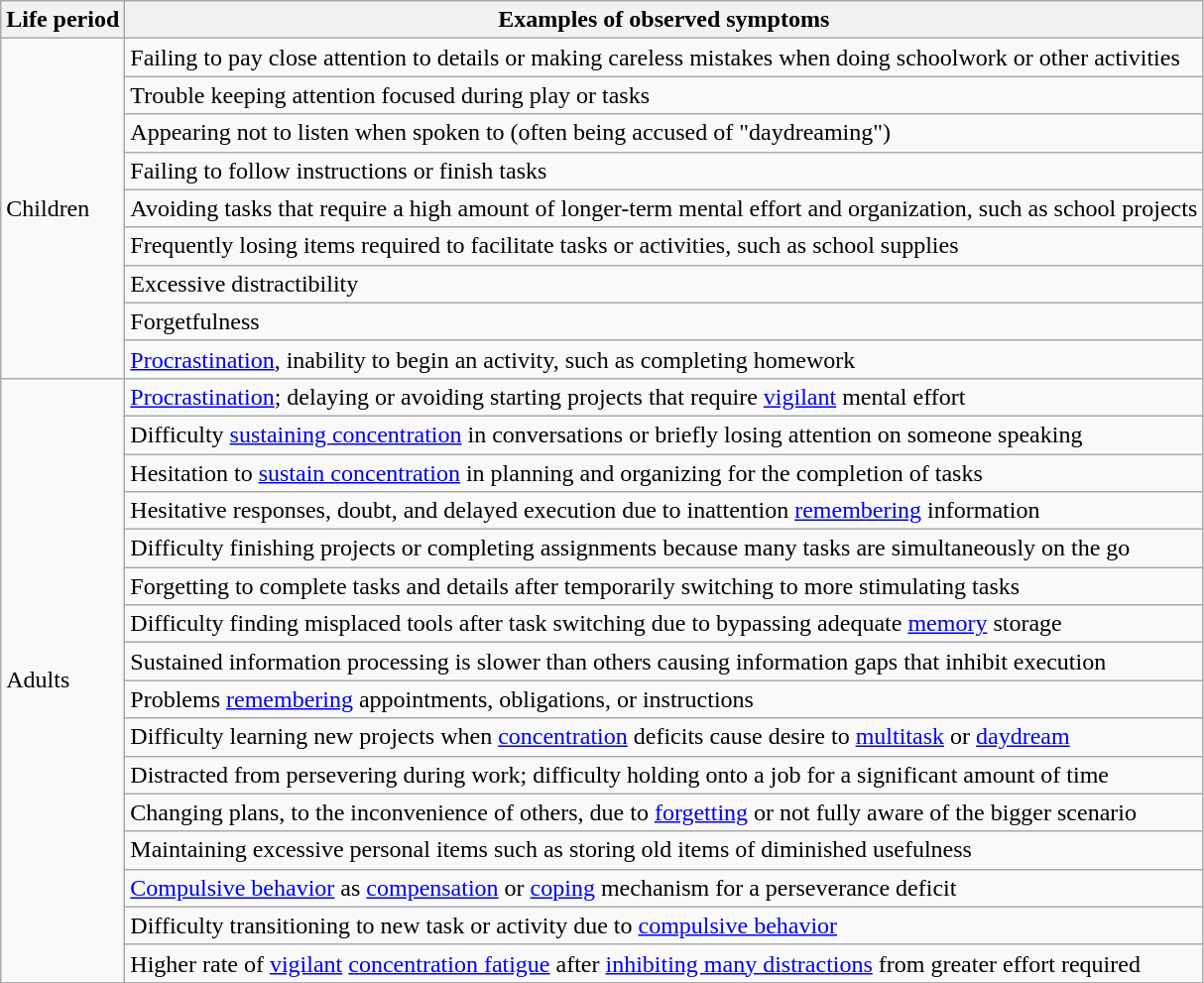<table class="wikitable">
<tr>
<th>Life period</th>
<th>Examples of observed symptoms</th>
</tr>
<tr>
<td rowspan="9">Children</td>
<td>Failing to pay close attention to details or making careless mistakes when doing schoolwork or other activities</td>
</tr>
<tr>
<td>Trouble keeping attention focused during play or tasks</td>
</tr>
<tr>
<td>Appearing not to listen when spoken to (often being accused of "daydreaming")</td>
</tr>
<tr>
<td>Failing to follow instructions or finish tasks</td>
</tr>
<tr>
<td>Avoiding tasks that require a high amount of longer-term mental effort and organization, such as school projects</td>
</tr>
<tr>
<td>Frequently losing items required to facilitate tasks or activities, such as school supplies</td>
</tr>
<tr>
<td>Excessive distractibility</td>
</tr>
<tr>
<td>Forgetfulness</td>
</tr>
<tr>
<td><a href='#'>Procrastination</a>, inability to begin an activity, such as completing homework</td>
</tr>
<tr>
<td rowspan="16">Adults</td>
<td><a href='#'>Procrastination</a>; delaying or avoiding starting projects that require <a href='#'>vigilant</a> mental effort</td>
</tr>
<tr>
<td>Difficulty <a href='#'>sustaining concentration</a> in conversations or briefly losing attention on someone speaking</td>
</tr>
<tr>
<td>Hesitation to <a href='#'>sustain concentration</a> in planning and organizing for the completion of tasks</td>
</tr>
<tr>
<td>Hesitative responses, doubt, and delayed execution due to inattention <a href='#'>remembering</a> information</td>
</tr>
<tr>
<td>Difficulty finishing projects or completing assignments because many tasks are simultaneously on the go</td>
</tr>
<tr>
<td>Forgetting to complete tasks and details after temporarily switching to more stimulating tasks</td>
</tr>
<tr>
<td>Difficulty finding misplaced tools after task switching due to bypassing adequate <a href='#'>memory</a> storage</td>
</tr>
<tr>
<td>Sustained information processing is slower than others causing information gaps that inhibit execution</td>
</tr>
<tr>
<td>Problems <a href='#'>remembering</a> appointments, obligations, or instructions</td>
</tr>
<tr>
<td>Difficulty learning new projects when <a href='#'>concentration</a> deficits cause desire to <a href='#'>multitask</a> or <a href='#'>daydream</a></td>
</tr>
<tr>
<td>Distracted from persevering during work; difficulty holding onto a job for a significant amount of time</td>
</tr>
<tr>
<td>Changing plans, to the inconvenience of others, due to <a href='#'>forgetting</a> or not fully aware of the bigger scenario</td>
</tr>
<tr>
<td>Maintaining excessive personal items such as storing old items of diminished usefulness</td>
</tr>
<tr>
<td><a href='#'>Compulsive behavior</a> as <a href='#'>compensation</a> or <a href='#'>coping</a> mechanism for a perseverance deficit</td>
</tr>
<tr>
<td>Difficulty transitioning to new task or activity due to <a href='#'>compulsive behavior</a></td>
</tr>
<tr>
<td>Higher rate of <a href='#'>vigilant</a> <a href='#'>concentration fatigue</a> after <a href='#'>inhibiting many distractions</a> from greater effort required</td>
</tr>
</table>
